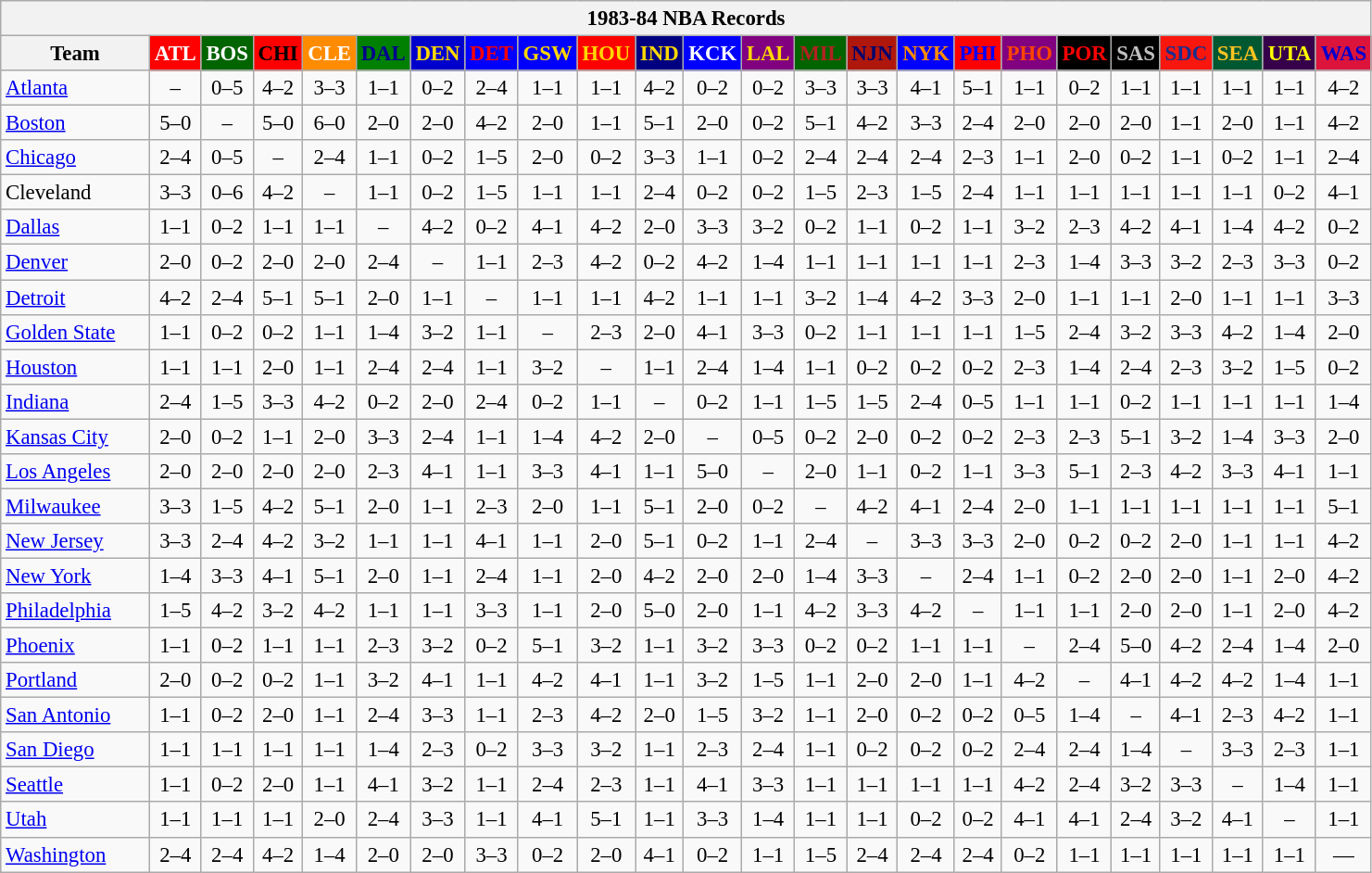<table class="wikitable" style="font-size:95%; text-align:center;">
<tr>
<th colspan=24>1983-84 NBA Records</th>
</tr>
<tr>
<th width=100>Team</th>
<th style="background:#FF0000;color:#FFFFFF;width=35">ATL</th>
<th style="background:#006400;color:#FFFFFF;width=35">BOS</th>
<th style="background:#FF0000;color:#000000;width=35">CHI</th>
<th style="background:#FF8C00;color:#FFFFFF;width=35">CLE</th>
<th style="background:#008000;color:#00008B;width=35">DAL</th>
<th style="background:#0000CD;color:#FFD700;width=35">DEN</th>
<th style="background:#0000FF;color:#FF0000;width=35">DET</th>
<th style="background:#0000FF;color:#FFD700;width=35">GSW</th>
<th style="background:#FF0000;color:#FFD700;width=35">HOU</th>
<th style="background:#000080;color:#FFD700;width=35">IND</th>
<th style="background:#0000FF;color:#FFFFFF;width=35">KCK</th>
<th style="background:#800080;color:#FFD700;width=35">LAL</th>
<th style="background:#006400;color:#B22222;width=35">MIL</th>
<th style="background:#B0170C;color:#00056D;width=35">NJN</th>
<th style="background:#0000FF;color:#FF8C00;width=35">NYK</th>
<th style="background:#FF0000;color:#0000FF;width=35">PHI</th>
<th style="background:#800080;color:#FF4500;width=35">PHO</th>
<th style="background:#000000;color:#FF0000;width=35">POR</th>
<th style="background:#000000;color:#C0C0C0;width=35">SAS</th>
<th style="background:#F9160D;color:#1A2E8B;width=35">SDC</th>
<th style="background:#005831;color:#FFC322;width=35">SEA</th>
<th style="background:#36004A;color:#FFFF00;width=35">UTA</th>
<th style="background:#DC143C;color:#0000CD;width=35">WAS</th>
</tr>
<tr>
<td style="text-align:left;"><a href='#'>Atlanta</a></td>
<td>–</td>
<td>0–5</td>
<td>4–2</td>
<td>3–3</td>
<td>1–1</td>
<td>0–2</td>
<td>2–4</td>
<td>1–1</td>
<td>1–1</td>
<td>4–2</td>
<td>0–2</td>
<td>0–2</td>
<td>3–3</td>
<td>3–3</td>
<td>4–1</td>
<td>5–1</td>
<td>1–1</td>
<td>0–2</td>
<td>1–1</td>
<td>1–1</td>
<td>1–1</td>
<td>1–1</td>
<td>4–2</td>
</tr>
<tr>
<td style="text-align:left;"><a href='#'>Boston</a></td>
<td>5–0</td>
<td>–</td>
<td>5–0</td>
<td>6–0</td>
<td>2–0</td>
<td>2–0</td>
<td>4–2</td>
<td>2–0</td>
<td>1–1</td>
<td>5–1</td>
<td>2–0</td>
<td>0–2</td>
<td>5–1</td>
<td>4–2</td>
<td>3–3</td>
<td>2–4</td>
<td>2–0</td>
<td>2–0</td>
<td>2–0</td>
<td>1–1</td>
<td>2–0</td>
<td>1–1</td>
<td>4–2</td>
</tr>
<tr>
<td style="text-align:left;"><a href='#'>Chicago</a></td>
<td>2–4</td>
<td>0–5</td>
<td>–</td>
<td>2–4</td>
<td>1–1</td>
<td>0–2</td>
<td>1–5</td>
<td>2–0</td>
<td>0–2</td>
<td>3–3</td>
<td>1–1</td>
<td>0–2</td>
<td>2–4</td>
<td>2–4</td>
<td>2–4</td>
<td>2–3</td>
<td>1–1</td>
<td>2–0</td>
<td>0–2</td>
<td>1–1</td>
<td>0–2</td>
<td>1–1</td>
<td>2–4</td>
</tr>
<tr>
<td style="text-align:left;">Cleveland</td>
<td>3–3</td>
<td>0–6</td>
<td>4–2</td>
<td>–</td>
<td>1–1</td>
<td>0–2</td>
<td>1–5</td>
<td>1–1</td>
<td>1–1</td>
<td>2–4</td>
<td>0–2</td>
<td>0–2</td>
<td>1–5</td>
<td>2–3</td>
<td>1–5</td>
<td>2–4</td>
<td>1–1</td>
<td>1–1</td>
<td>1–1</td>
<td>1–1</td>
<td>1–1</td>
<td>0–2</td>
<td>4–1</td>
</tr>
<tr>
<td style="text-align:left;"><a href='#'>Dallas</a></td>
<td>1–1</td>
<td>0–2</td>
<td>1–1</td>
<td>1–1</td>
<td>–</td>
<td>4–2</td>
<td>0–2</td>
<td>4–1</td>
<td>4–2</td>
<td>2–0</td>
<td>3–3</td>
<td>3–2</td>
<td>0–2</td>
<td>1–1</td>
<td>0–2</td>
<td>1–1</td>
<td>3–2</td>
<td>2–3</td>
<td>4–2</td>
<td>4–1</td>
<td>1–4</td>
<td>4–2</td>
<td>0–2</td>
</tr>
<tr>
<td style="text-align:left;"><a href='#'>Denver</a></td>
<td>2–0</td>
<td>0–2</td>
<td>2–0</td>
<td>2–0</td>
<td>2–4</td>
<td>–</td>
<td>1–1</td>
<td>2–3</td>
<td>4–2</td>
<td>0–2</td>
<td>4–2</td>
<td>1–4</td>
<td>1–1</td>
<td>1–1</td>
<td>1–1</td>
<td>1–1</td>
<td>2–3</td>
<td>1–4</td>
<td>3–3</td>
<td>3–2</td>
<td>2–3</td>
<td>3–3</td>
<td>0–2</td>
</tr>
<tr>
<td style="text-align:left;"><a href='#'>Detroit</a></td>
<td>4–2</td>
<td>2–4</td>
<td>5–1</td>
<td>5–1</td>
<td>2–0</td>
<td>1–1</td>
<td>–</td>
<td>1–1</td>
<td>1–1</td>
<td>4–2</td>
<td>1–1</td>
<td>1–1</td>
<td>3–2</td>
<td>1–4</td>
<td>4–2</td>
<td>3–3</td>
<td>2–0</td>
<td>1–1</td>
<td>1–1</td>
<td>2–0</td>
<td>1–1</td>
<td>1–1</td>
<td>3–3</td>
</tr>
<tr>
<td style="text-align:left;"><a href='#'>Golden State</a></td>
<td>1–1</td>
<td>0–2</td>
<td>0–2</td>
<td>1–1</td>
<td>1–4</td>
<td>3–2</td>
<td>1–1</td>
<td>–</td>
<td>2–3</td>
<td>2–0</td>
<td>4–1</td>
<td>3–3</td>
<td>0–2</td>
<td>1–1</td>
<td>1–1</td>
<td>1–1</td>
<td>1–5</td>
<td>2–4</td>
<td>3–2</td>
<td>3–3</td>
<td>4–2</td>
<td>1–4</td>
<td>2–0</td>
</tr>
<tr>
<td style="text-align:left;"><a href='#'>Houston</a></td>
<td>1–1</td>
<td>1–1</td>
<td>2–0</td>
<td>1–1</td>
<td>2–4</td>
<td>2–4</td>
<td>1–1</td>
<td>3–2</td>
<td>–</td>
<td>1–1</td>
<td>2–4</td>
<td>1–4</td>
<td>1–1</td>
<td>0–2</td>
<td>0–2</td>
<td>0–2</td>
<td>2–3</td>
<td>1–4</td>
<td>2–4</td>
<td>2–3</td>
<td>3–2</td>
<td>1–5</td>
<td>0–2</td>
</tr>
<tr>
<td style="text-align:left;"><a href='#'>Indiana</a></td>
<td>2–4</td>
<td>1–5</td>
<td>3–3</td>
<td>4–2</td>
<td>0–2</td>
<td>2–0</td>
<td>2–4</td>
<td>0–2</td>
<td>1–1</td>
<td>–</td>
<td>0–2</td>
<td>1–1</td>
<td>1–5</td>
<td>1–5</td>
<td>2–4</td>
<td>0–5</td>
<td>1–1</td>
<td>1–1</td>
<td>0–2</td>
<td>1–1</td>
<td>1–1</td>
<td>1–1</td>
<td>1–4</td>
</tr>
<tr>
<td style="text-align:left;"><a href='#'>Kansas City</a></td>
<td>2–0</td>
<td>0–2</td>
<td>1–1</td>
<td>2–0</td>
<td>3–3</td>
<td>2–4</td>
<td>1–1</td>
<td>1–4</td>
<td>4–2</td>
<td>2–0</td>
<td>–</td>
<td>0–5</td>
<td>0–2</td>
<td>2–0</td>
<td>0–2</td>
<td>0–2</td>
<td>2–3</td>
<td>2–3</td>
<td>5–1</td>
<td>3–2</td>
<td>1–4</td>
<td>3–3</td>
<td>2–0</td>
</tr>
<tr>
<td style="text-align:left;"><a href='#'>Los Angeles</a></td>
<td>2–0</td>
<td>2–0</td>
<td>2–0</td>
<td>2–0</td>
<td>2–3</td>
<td>4–1</td>
<td>1–1</td>
<td>3–3</td>
<td>4–1</td>
<td>1–1</td>
<td>5–0</td>
<td>–</td>
<td>2–0</td>
<td>1–1</td>
<td>0–2</td>
<td>1–1</td>
<td>3–3</td>
<td>5–1</td>
<td>2–3</td>
<td>4–2</td>
<td>3–3</td>
<td>4–1</td>
<td>1–1</td>
</tr>
<tr>
<td style="text-align:left;"><a href='#'>Milwaukee</a></td>
<td>3–3</td>
<td>1–5</td>
<td>4–2</td>
<td>5–1</td>
<td>2–0</td>
<td>1–1</td>
<td>2–3</td>
<td>2–0</td>
<td>1–1</td>
<td>5–1</td>
<td>2–0</td>
<td>0–2</td>
<td>–</td>
<td>4–2</td>
<td>4–1</td>
<td>2–4</td>
<td>2–0</td>
<td>1–1</td>
<td>1–1</td>
<td>1–1</td>
<td>1–1</td>
<td>1–1</td>
<td>5–1</td>
</tr>
<tr>
<td style="text-align:left;"><a href='#'>New Jersey</a></td>
<td>3–3</td>
<td>2–4</td>
<td>4–2</td>
<td>3–2</td>
<td>1–1</td>
<td>1–1</td>
<td>4–1</td>
<td>1–1</td>
<td>2–0</td>
<td>5–1</td>
<td>0–2</td>
<td>1–1</td>
<td>2–4</td>
<td>–</td>
<td>3–3</td>
<td>3–3</td>
<td>2–0</td>
<td>0–2</td>
<td>0–2</td>
<td>2–0</td>
<td>1–1</td>
<td>1–1</td>
<td>4–2</td>
</tr>
<tr>
<td style="text-align:left;"><a href='#'>New York</a></td>
<td>1–4</td>
<td>3–3</td>
<td>4–1</td>
<td>5–1</td>
<td>2–0</td>
<td>1–1</td>
<td>2–4</td>
<td>1–1</td>
<td>2–0</td>
<td>4–2</td>
<td>2–0</td>
<td>2–0</td>
<td>1–4</td>
<td>3–3</td>
<td>–</td>
<td>2–4</td>
<td>1–1</td>
<td>0–2</td>
<td>2–0</td>
<td>2–0</td>
<td>1–1</td>
<td>2–0</td>
<td>4–2</td>
</tr>
<tr>
<td style="text-align:left;"><a href='#'>Philadelphia</a></td>
<td>1–5</td>
<td>4–2</td>
<td>3–2</td>
<td>4–2</td>
<td>1–1</td>
<td>1–1</td>
<td>3–3</td>
<td>1–1</td>
<td>2–0</td>
<td>5–0</td>
<td>2–0</td>
<td>1–1</td>
<td>4–2</td>
<td>3–3</td>
<td>4–2</td>
<td>–</td>
<td>1–1</td>
<td>1–1</td>
<td>2–0</td>
<td>2–0</td>
<td>1–1</td>
<td>2–0</td>
<td>4–2</td>
</tr>
<tr>
<td style="text-align:left;"><a href='#'>Phoenix</a></td>
<td>1–1</td>
<td>0–2</td>
<td>1–1</td>
<td>1–1</td>
<td>2–3</td>
<td>3–2</td>
<td>0–2</td>
<td>5–1</td>
<td>3–2</td>
<td>1–1</td>
<td>3–2</td>
<td>3–3</td>
<td>0–2</td>
<td>0–2</td>
<td>1–1</td>
<td>1–1</td>
<td>–</td>
<td>2–4</td>
<td>5–0</td>
<td>4–2</td>
<td>2–4</td>
<td>1–4</td>
<td>2–0</td>
</tr>
<tr>
<td style="text-align:left;"><a href='#'>Portland</a></td>
<td>2–0</td>
<td>0–2</td>
<td>0–2</td>
<td>1–1</td>
<td>3–2</td>
<td>4–1</td>
<td>1–1</td>
<td>4–2</td>
<td>4–1</td>
<td>1–1</td>
<td>3–2</td>
<td>1–5</td>
<td>1–1</td>
<td>2–0</td>
<td>2–0</td>
<td>1–1</td>
<td>4–2</td>
<td>–</td>
<td>4–1</td>
<td>4–2</td>
<td>4–2</td>
<td>1–4</td>
<td>1–1</td>
</tr>
<tr>
<td style="text-align:left;"><a href='#'>San Antonio</a></td>
<td>1–1</td>
<td>0–2</td>
<td>2–0</td>
<td>1–1</td>
<td>2–4</td>
<td>3–3</td>
<td>1–1</td>
<td>2–3</td>
<td>4–2</td>
<td>2–0</td>
<td>1–5</td>
<td>3–2</td>
<td>1–1</td>
<td>2–0</td>
<td>0–2</td>
<td>0–2</td>
<td>0–5</td>
<td>1–4</td>
<td>–</td>
<td>4–1</td>
<td>2–3</td>
<td>4–2</td>
<td>1–1</td>
</tr>
<tr>
<td style="text-align:left;"><a href='#'>San Diego</a></td>
<td>1–1</td>
<td>1–1</td>
<td>1–1</td>
<td>1–1</td>
<td>1–4</td>
<td>2–3</td>
<td>0–2</td>
<td>3–3</td>
<td>3–2</td>
<td>1–1</td>
<td>2–3</td>
<td>2–4</td>
<td>1–1</td>
<td>0–2</td>
<td>0–2</td>
<td>0–2</td>
<td>2–4</td>
<td>2–4</td>
<td>1–4</td>
<td>–</td>
<td>3–3</td>
<td>2–3</td>
<td>1–1</td>
</tr>
<tr>
<td style="text-align:left;"><a href='#'>Seattle</a></td>
<td>1–1</td>
<td>0–2</td>
<td>2–0</td>
<td>1–1</td>
<td>4–1</td>
<td>3–2</td>
<td>1–1</td>
<td>2–4</td>
<td>2–3</td>
<td>1–1</td>
<td>4–1</td>
<td>3–3</td>
<td>1–1</td>
<td>1–1</td>
<td>1–1</td>
<td>1–1</td>
<td>4–2</td>
<td>2–4</td>
<td>3–2</td>
<td>3–3</td>
<td>–</td>
<td>1–4</td>
<td>1–1</td>
</tr>
<tr>
<td style="text-align:left;"><a href='#'>Utah</a></td>
<td>1–1</td>
<td>1–1</td>
<td>1–1</td>
<td>2–0</td>
<td>2–4</td>
<td>3–3</td>
<td>1–1</td>
<td>4–1</td>
<td>5–1</td>
<td>1–1</td>
<td>3–3</td>
<td>1–4</td>
<td>1–1</td>
<td>1–1</td>
<td>0–2</td>
<td>0–2</td>
<td>4–1</td>
<td>4–1</td>
<td>2–4</td>
<td>3–2</td>
<td>4–1</td>
<td>–</td>
<td>1–1</td>
</tr>
<tr>
<td style="text-align:left;"><a href='#'>Washington</a></td>
<td>2–4</td>
<td>2–4</td>
<td>4–2</td>
<td>1–4</td>
<td>2–0</td>
<td>2–0</td>
<td>3–3</td>
<td>0–2</td>
<td>2–0</td>
<td>4–1</td>
<td>0–2</td>
<td>1–1</td>
<td>1–5</td>
<td>2–4</td>
<td>2–4</td>
<td>2–4</td>
<td>0–2</td>
<td>1–1</td>
<td>1–1</td>
<td>1–1</td>
<td>1–1</td>
<td>1–1</td>
<td>—</td>
</tr>
</table>
